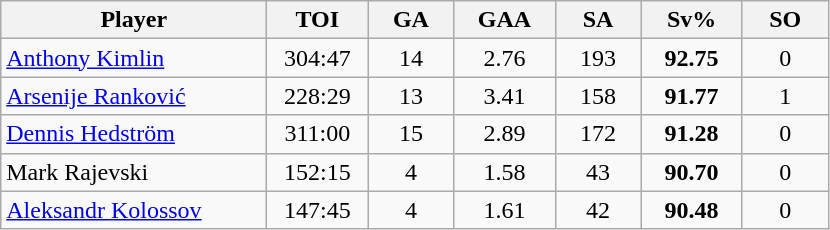<table class="wikitable sortable" style="text-align:center;">
<tr>
<th style="width:170px;">Player</th>
<th style="width:60px;">TOI</th>
<th style="width:50px;">GA</th>
<th style="width:60px;">GAA</th>
<th style="width:50px;">SA</th>
<th style="width:60px;">Sv%</th>
<th style="width:50px;">SO</th>
</tr>
<tr>
<td style="text-align:left;"> <a href='#'>Anthony Kimlin</a></td>
<td>304:47</td>
<td>14</td>
<td>2.76</td>
<td>193</td>
<td><strong>92.75</strong></td>
<td>0</td>
</tr>
<tr>
<td style="text-align:left;"> <a href='#'>Arsenije Ranković</a></td>
<td>228:29</td>
<td>13</td>
<td>3.41</td>
<td>158</td>
<td><strong>91.77</strong></td>
<td>1</td>
</tr>
<tr>
<td style="text-align:left;"> <a href='#'>Dennis Hedström</a></td>
<td>311:00</td>
<td>15</td>
<td>2.89</td>
<td>172</td>
<td><strong>91.28</strong></td>
<td>0</td>
</tr>
<tr>
<td style="text-align:left;"> Mark Rajevski</td>
<td>152:15</td>
<td>4</td>
<td>1.58</td>
<td>43</td>
<td><strong>90.70</strong></td>
<td>0</td>
</tr>
<tr>
<td style="text-align:left;"> <a href='#'>Aleksandr Kolossov</a></td>
<td>147:45</td>
<td>4</td>
<td>1.61</td>
<td>42</td>
<td><strong>90.48</strong></td>
<td>0</td>
</tr>
</table>
